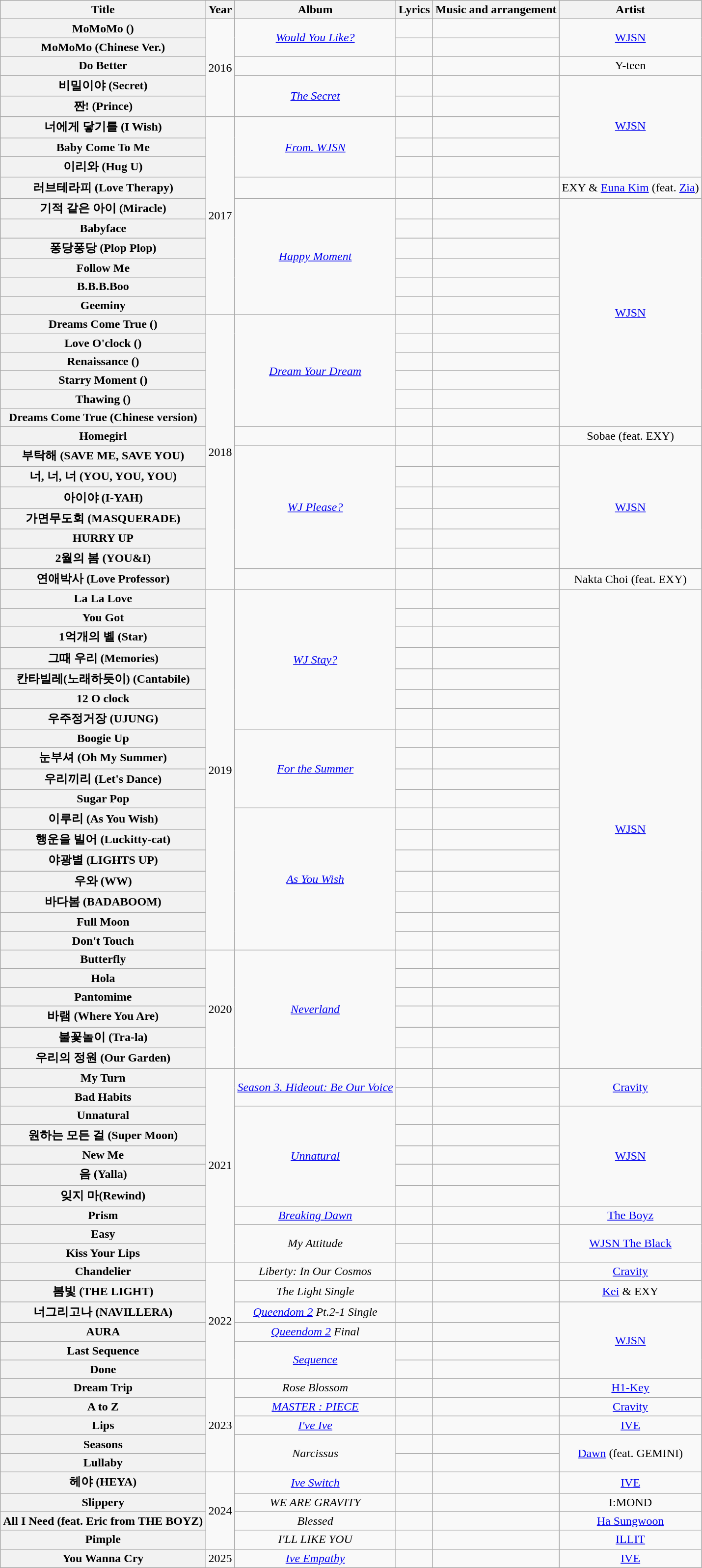<table class="wikitable plainrowheaders" style="text-align:center;">
<tr>
<th scope="col">Title</th>
<th scope="col">Year</th>
<th scope="col">Album</th>
<th scope="col">Lyrics</th>
<th scope="col">Music and arrangement</th>
<th scope="col">Artist</th>
</tr>
<tr>
<th scope="row">MoMoMo ()</th>
<td rowspan="5">2016</td>
<td rowspan="2"><em><a href='#'>Would You Like?</a></em></td>
<td></td>
<td></td>
<td rowspan="2"><a href='#'>WJSN</a></td>
</tr>
<tr>
<th scope="row">MoMoMo (Chinese Ver.)</th>
<td></td>
<td></td>
</tr>
<tr>
<th scope="row">Do Better</th>
<td></td>
<td></td>
<td></td>
<td>Y-teen</td>
</tr>
<tr>
<th scope="row">비밀이야 (Secret)</th>
<td rowspan="2"><em><a href='#'>The Secret</a></em></td>
<td></td>
<td></td>
<td rowspan="5"><a href='#'>WJSN</a></td>
</tr>
<tr>
<th scope="row">짠! (Prince)</th>
<td></td>
<td></td>
</tr>
<tr>
<th scope="row">너에게 닿기를 (I Wish)</th>
<td rowspan="10">2017</td>
<td rowspan="3"><em><a href='#'>From. WJSN</a></em></td>
<td></td>
<td></td>
</tr>
<tr>
<th scope="row">Baby Come To Me</th>
<td></td>
<td></td>
</tr>
<tr>
<th scope="row">이리와 (Hug U)</th>
<td></td>
<td></td>
</tr>
<tr>
<th scope="row">러브테라피 (Love Therapy)</th>
<td></td>
<td></td>
<td></td>
<td>EXY & <a href='#'>Euna Kim</a> (feat. <a href='#'>Zia</a>)</td>
</tr>
<tr>
<th scope="row">기적 같은 아이 (Miracle)</th>
<td rowspan="6"><em><a href='#'>Happy Moment</a></em></td>
<td></td>
<td></td>
<td rowspan="12"><a href='#'>WJSN</a></td>
</tr>
<tr>
<th scope="row">Babyface</th>
<td></td>
<td></td>
</tr>
<tr>
<th scope="row">퐁당퐁당 (Plop Plop)</th>
<td></td>
<td></td>
</tr>
<tr>
<th scope="row">Follow Me</th>
<td></td>
<td></td>
</tr>
<tr>
<th scope="row">B.B.B.Boo</th>
<td></td>
<td></td>
</tr>
<tr>
<th scope="row">Geeminy</th>
<td></td>
<td></td>
</tr>
<tr>
<th scope="row">Dreams Come True ()</th>
<td rowspan="14">2018</td>
<td rowspan="6"><em><a href='#'>Dream Your Dream</a></em></td>
<td></td>
<td></td>
</tr>
<tr>
<th scope="row">Love O'clock ()</th>
<td></td>
<td></td>
</tr>
<tr>
<th scope="row">Renaissance ()</th>
<td></td>
<td></td>
</tr>
<tr>
<th scope="row">Starry Moment ()</th>
<td></td>
<td></td>
</tr>
<tr>
<th scope="row">Thawing ()</th>
<td></td>
<td></td>
</tr>
<tr>
<th scope="row">Dreams Come True (Chinese version)</th>
<td></td>
<td></td>
</tr>
<tr>
<th scope="row">Homegirl</th>
<td></td>
<td></td>
<td></td>
<td>Sobae (feat. EXY)</td>
</tr>
<tr>
<th scope="row">부탁해 (SAVE ME, SAVE YOU)</th>
<td rowspan="6"><em><a href='#'>WJ Please?</a></em></td>
<td></td>
<td></td>
<td rowspan="6"><a href='#'>WJSN</a></td>
</tr>
<tr>
<th scope="row">너, 너, 너 (YOU, YOU, YOU)</th>
<td></td>
<td></td>
</tr>
<tr>
<th scope="row">아이야 (I-YAH)</th>
<td></td>
<td></td>
</tr>
<tr>
<th scope="row">가면무도회 (MASQUERADE)</th>
<td></td>
<td></td>
</tr>
<tr>
<th scope="row">HURRY UP</th>
<td></td>
<td></td>
</tr>
<tr>
<th scope="row">2월의 봄 (YOU&I)</th>
<td></td>
<td></td>
</tr>
<tr>
<th scope="row">연애박사 (Love Professor)</th>
<td></td>
<td></td>
<td></td>
<td>Nakta Choi (feat. EXY)</td>
</tr>
<tr>
<th scope="row">La La Love</th>
<td rowspan="18">2019</td>
<td rowspan="7"><em><a href='#'>WJ Stay?</a></em></td>
<td></td>
<td></td>
<td rowspan="24"><a href='#'>WJSN</a></td>
</tr>
<tr>
<th scope="row">You Got</th>
<td></td>
<td></td>
</tr>
<tr>
<th scope="row">1억개의 볠 (Star)</th>
<td></td>
<td></td>
</tr>
<tr>
<th scope="row">그때 우리 (Memories)</th>
<td></td>
<td></td>
</tr>
<tr>
<th scope="row">칸타빌레(노래하듯이) (Cantabile)</th>
<td></td>
<td></td>
</tr>
<tr>
<th scope="row">12 O clock</th>
<td></td>
<td></td>
</tr>
<tr>
<th scope="row">우주정거장 (UJUNG)</th>
<td></td>
<td></td>
</tr>
<tr>
<th scope="row">Boogie Up</th>
<td rowspan="4"><em><a href='#'>For the Summer</a></em></td>
<td></td>
<td></td>
</tr>
<tr>
<th scope="row">눈부셔 (Oh My Summer)</th>
<td></td>
<td></td>
</tr>
<tr>
<th scope="row">우리끼리 (Let's Dance)</th>
<td></td>
<td></td>
</tr>
<tr>
<th scope="row">Sugar Pop</th>
<td></td>
<td></td>
</tr>
<tr>
<th scope="row">이루리 (As You Wish)</th>
<td rowspan="7"><em><a href='#'>As You Wish</a></em></td>
<td></td>
<td></td>
</tr>
<tr>
<th scope="row">행운을 빌어 (Luckitty-cat)</th>
<td></td>
<td></td>
</tr>
<tr>
<th scope="row">야광별 (LIGHTS UP)</th>
<td></td>
<td></td>
</tr>
<tr>
<th scope="row">우와 (WW)</th>
<td></td>
<td></td>
</tr>
<tr>
<th scope="row">바다봄 (BADABOOM)</th>
<td></td>
<td></td>
</tr>
<tr>
<th scope="row">Full Moon</th>
<td></td>
<td></td>
</tr>
<tr>
<th scope="row">Don't Touch</th>
<td></td>
<td></td>
</tr>
<tr>
<th scope="row">Butterfly</th>
<td rowspan="6">2020</td>
<td rowspan="6"><em><a href='#'>Neverland</a></em></td>
<td></td>
<td></td>
</tr>
<tr>
<th scope="row">Hola</th>
<td></td>
<td></td>
</tr>
<tr>
<th scope="row">Pantomime</th>
<td></td>
<td></td>
</tr>
<tr>
<th scope="row">바램 (Where You Are)</th>
<td></td>
<td></td>
</tr>
<tr>
<th scope="row">불꽃놀이 (Tra-la)</th>
<td></td>
<td></td>
</tr>
<tr>
<th scope="row">우리의 정원 (Our Garden)</th>
<td></td>
<td></td>
</tr>
<tr>
<th scope="row">My Turn</th>
<td rowspan="10">2021</td>
<td rowspan="2"><em><a href='#'>Season 3. Hideout: Be Our Voice</a></em></td>
<td></td>
<td></td>
<td rowspan="2"><a href='#'>Cravity</a></td>
</tr>
<tr>
<th scope="row">Bad Habits</th>
<td></td>
<td></td>
</tr>
<tr>
<th scope="row">Unnatural</th>
<td rowspan="5"><em><a href='#'>Unnatural</a></em></td>
<td></td>
<td></td>
<td rowspan="5"><a href='#'>WJSN</a></td>
</tr>
<tr>
<th scope="row">원하는 모든 걸 (Super Moon)</th>
<td></td>
<td></td>
</tr>
<tr>
<th scope="row">New Me</th>
<td></td>
<td></td>
</tr>
<tr>
<th scope="row">음 (Yalla)</th>
<td></td>
<td></td>
</tr>
<tr>
<th scope="row">잊지 마(Rewind)</th>
<td></td>
<td></td>
</tr>
<tr>
<th scope="row">Prism</th>
<td><em><a href='#'>Breaking Dawn</a></em></td>
<td></td>
<td></td>
<td><a href='#'>The Boyz</a></td>
</tr>
<tr>
<th scope="row">Easy</th>
<td rowspan="2"><em>My Attitude</em></td>
<td></td>
<td></td>
<td rowspan="2"><a href='#'>WJSN The Black</a></td>
</tr>
<tr>
<th scope="row">Kiss Your Lips</th>
<td></td>
<td></td>
</tr>
<tr>
<th scope="row">Chandelier</th>
<td rowspan="6">2022</td>
<td><em>Liberty: In Our Cosmos</em></td>
<td></td>
<td></td>
<td><a href='#'>Cravity</a></td>
</tr>
<tr>
<th scope="row">봄빛 (THE LIGHT)</th>
<td><em>The Light <IDOL X IDOL (music & lyrics> Single</em></td>
<td></td>
<td></td>
<td><a href='#'>Kei</a> & EXY</td>
</tr>
<tr>
<th scope="row">너그리고나 (NAVILLERA)</th>
<td><em><a href='#'>Queendom 2</a> Pt.2-1 Single</em></td>
<td></td>
<td></td>
<td rowspan="4"><a href='#'>WJSN</a></td>
</tr>
<tr>
<th scope="row">AURA</th>
<td><em><a href='#'>Queendom 2</a> Final</em></td>
<td></td>
<td></td>
</tr>
<tr>
<th scope="row">Last Sequence</th>
<td rowspan="2"><a href='#'><em>Sequence</em></a></td>
<td></td>
<td></td>
</tr>
<tr>
<th scope="row">Done</th>
<td></td>
<td></td>
</tr>
<tr>
<th scope="row">Dream Trip</th>
<td rowspan="5">2023</td>
<td><em>Rose Blossom</em></td>
<td></td>
<td></td>
<td><a href='#'>H1-Key</a></td>
</tr>
<tr>
<th scope="row">A to Z</th>
<td><em><a href='#'>MASTER : PIECE</a></em></td>
<td></td>
<td></td>
<td><a href='#'>Cravity</a></td>
</tr>
<tr>
<th scope="row">Lips</th>
<td><em><a href='#'>I've Ive</a></em></td>
<td></td>
<td></td>
<td><a href='#'>IVE</a></td>
</tr>
<tr>
<th scope="row">Seasons</th>
<td rowspan="2"><em>Narcissus</em></td>
<td></td>
<td></td>
<td rowspan="2"><a href='#'>Dawn</a> (feat. GEMINI)</td>
</tr>
<tr>
<th scope="row">Lullaby</th>
<td></td>
<td></td>
</tr>
<tr>
<th scope="row">헤야 (HEYA)</th>
<td rowspan="4">2024</td>
<td><em><a href='#'>Ive Switch</a></em></td>
<td></td>
<td></td>
<td><a href='#'>IVE</a></td>
</tr>
<tr>
<th scope="row">Slippery</th>
<td><em>WE ARE GRAVITY</em></td>
<td></td>
<td></td>
<td>I:MOND</td>
</tr>
<tr>
<th scope="row">All I Need (feat. Eric from THE BOYZ)</th>
<td scope="row"><em>Blessed</em></td>
<td></td>
<td></td>
<td><a href='#'>Ha Sungwoon</a></td>
</tr>
<tr>
<th scope="row">Pimple</th>
<td><em>I'LL LIKE YOU</em></td>
<td></td>
<td></td>
<td><a href='#'>ILLIT</a></td>
</tr>
<tr>
<th scope="row">You Wanna Cry</th>
<td>2025</td>
<td scope="row"><em><a href='#'>Ive Empathy</a></em></td>
<td></td>
<td></td>
<td><a href='#'>IVE</a></td>
</tr>
</table>
